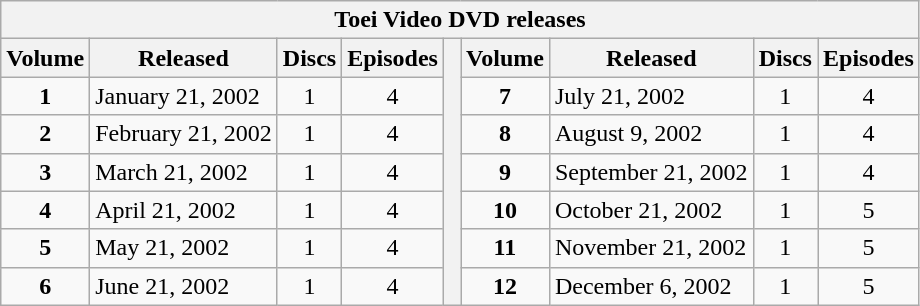<table class="wikitable">
<tr>
<th colspan="9"><strong>Toei Video DVD releases</strong></th>
</tr>
<tr>
<th><strong>Volume</strong></th>
<th><strong>Released</strong></th>
<th><strong>Discs</strong></th>
<th><strong>Episodes</strong></th>
<th rowspan="7"> </th>
<th><strong>Volume</strong></th>
<th><strong>Released</strong></th>
<th><strong>Discs</strong></th>
<th><strong>Episodes</strong></th>
</tr>
<tr>
<td align=center><strong>1</strong></td>
<td>January 21, 2002</td>
<td align=center>1</td>
<td align=center>4</td>
<td align=center><strong>7</strong></td>
<td>July 21, 2002</td>
<td align=center>1</td>
<td align=center>4</td>
</tr>
<tr>
<td align=center><strong>2</strong></td>
<td>February 21, 2002</td>
<td align=center>1</td>
<td align=center>4</td>
<td align=center><strong>8</strong></td>
<td>August 9, 2002</td>
<td align=center>1</td>
<td align=center>4</td>
</tr>
<tr>
<td align=center><strong>3</strong></td>
<td>March 21, 2002</td>
<td align=center>1</td>
<td align=center>4</td>
<td align=center><strong>9</strong></td>
<td>September 21, 2002</td>
<td align=center>1</td>
<td align=center>4</td>
</tr>
<tr>
<td align=center><strong>4</strong></td>
<td>April 21, 2002</td>
<td align=center>1</td>
<td align=center>4</td>
<td align=center><strong>10</strong></td>
<td>October 21, 2002</td>
<td align=center>1</td>
<td align=center>5</td>
</tr>
<tr>
<td align=center><strong>5</strong></td>
<td>May 21, 2002</td>
<td align=center>1</td>
<td align=center>4</td>
<td align=center><strong>11</strong></td>
<td>November 21, 2002</td>
<td align=center>1</td>
<td align=center>5</td>
</tr>
<tr>
<td align=center><strong>6</strong></td>
<td>June 21, 2002</td>
<td align=center>1</td>
<td align=center>4</td>
<td align=center><strong>12</strong></td>
<td>December 6, 2002</td>
<td align=center>1</td>
<td align=center>5</td>
</tr>
</table>
